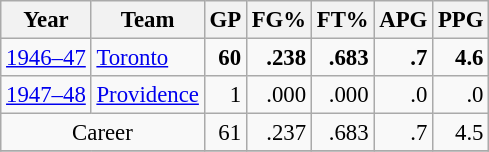<table class="wikitable sortable" style="font-size:95%; text-align:right;">
<tr>
<th>Year</th>
<th>Team</th>
<th>GP</th>
<th>FG%</th>
<th>FT%</th>
<th>APG</th>
<th>PPG</th>
</tr>
<tr>
<td style="text-align:left;"><a href='#'>1946–47</a></td>
<td style="text-align:left;"><a href='#'>Toronto</a></td>
<td><strong>60</strong></td>
<td><strong>.238</strong></td>
<td><strong>.683</strong></td>
<td><strong>.7</strong></td>
<td><strong>4.6</strong></td>
</tr>
<tr>
<td style="text-align:left;"><a href='#'>1947–48</a></td>
<td style="text-align:left;"><a href='#'>Providence</a></td>
<td>1</td>
<td>.000</td>
<td>.000</td>
<td>.0</td>
<td>.0</td>
</tr>
<tr>
<td style="text-align:center;" colspan="2">Career</td>
<td>61</td>
<td>.237</td>
<td>.683</td>
<td>.7</td>
<td>4.5</td>
</tr>
<tr>
</tr>
</table>
